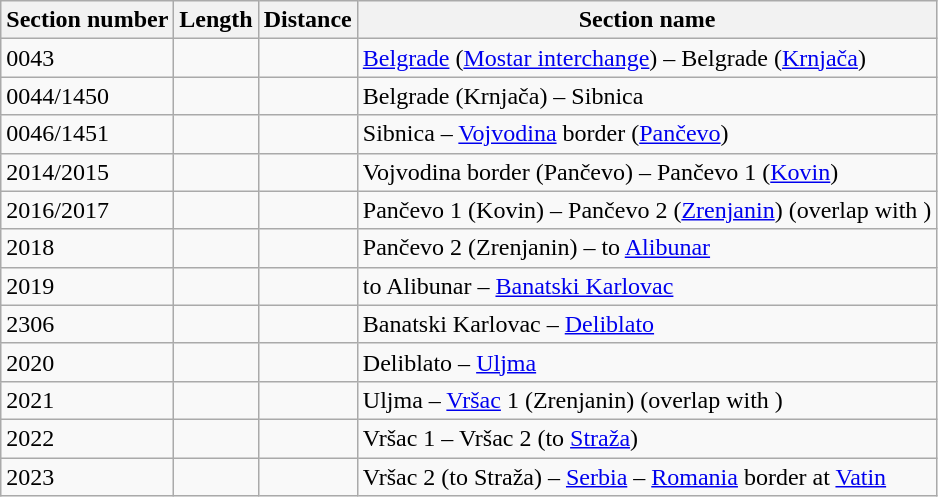<table class="wikitable">
<tr>
<th>Section number</th>
<th>Length</th>
<th>Distance</th>
<th>Section name</th>
</tr>
<tr>
<td>0043</td>
<td></td>
<td></td>
<td><a href='#'>Belgrade</a> (<a href='#'>Mostar interchange</a>) – Belgrade (<a href='#'>Krnjača</a>)</td>
</tr>
<tr>
<td>0044/1450</td>
<td></td>
<td></td>
<td>Belgrade (Krnjača) – Sibnica</td>
</tr>
<tr>
<td>0046/1451</td>
<td></td>
<td></td>
<td>Sibnica – <a href='#'>Vojvodina</a> border (<a href='#'>Pančevo</a>)</td>
</tr>
<tr>
<td>2014/2015</td>
<td></td>
<td></td>
<td>Vojvodina border (Pančevo) – Pančevo 1 (<a href='#'>Kovin</a>)</td>
</tr>
<tr>
<td>2016/2017</td>
<td></td>
<td></td>
<td>Pančevo 1 (Kovin) – Pančevo 2 (<a href='#'>Zrenjanin</a>) (overlap with )</td>
</tr>
<tr>
<td>2018</td>
<td></td>
<td></td>
<td>Pančevo 2 (Zrenjanin) – to <a href='#'>Alibunar</a></td>
</tr>
<tr>
<td>2019</td>
<td></td>
<td></td>
<td>to Alibunar – <a href='#'>Banatski Karlovac</a></td>
</tr>
<tr>
<td>2306</td>
<td></td>
<td></td>
<td>Banatski Karlovac – <a href='#'>Deliblato</a></td>
</tr>
<tr>
<td>2020</td>
<td></td>
<td></td>
<td>Deliblato – <a href='#'>Uljma</a></td>
</tr>
<tr>
<td>2021</td>
<td></td>
<td></td>
<td>Uljma – <a href='#'>Vršac</a> 1 (Zrenjanin) (overlap with )</td>
</tr>
<tr>
<td>2022</td>
<td></td>
<td></td>
<td>Vršac 1 – Vršac 2 (to <a href='#'>Straža</a>)</td>
</tr>
<tr>
<td>2023</td>
<td></td>
<td></td>
<td>Vršac 2 (to Straža) – <a href='#'>Serbia</a> – <a href='#'>Romania</a> border at <a href='#'>Vatin</a></td>
</tr>
</table>
